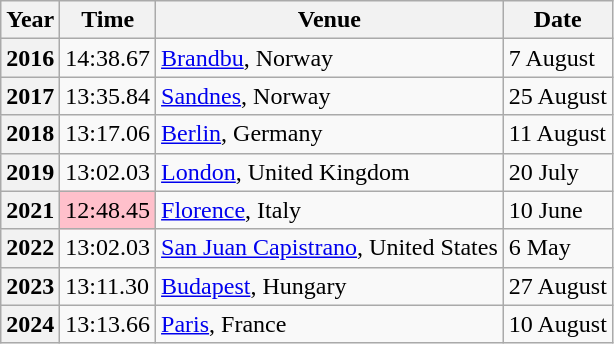<table class="wikitable sortable">
<tr>
<th scope="col">Year</th>
<th scope="col">Time</th>
<th>Venue</th>
<th scope="col">Date</th>
</tr>
<tr>
<th>2016</th>
<td>14:38.67</td>
<td><a href='#'>Brandbu</a>, Norway</td>
<td>7 August</td>
</tr>
<tr>
<th>2017</th>
<td>13:35.84</td>
<td><a href='#'>Sandnes</a>, Norway</td>
<td>25 August</td>
</tr>
<tr>
<th>2018</th>
<td>13:17.06</td>
<td><a href='#'>Berlin</a>, Germany</td>
<td>11 August</td>
</tr>
<tr>
<th>2019</th>
<td>13:02.03</td>
<td><a href='#'>London</a>, United Kingdom</td>
<td>20 July</td>
</tr>
<tr>
<th>2021</th>
<td bgcolor=pink>12:48.45</td>
<td><a href='#'>Florence</a>, Italy</td>
<td>10 June</td>
</tr>
<tr>
<th>2022</th>
<td>13:02.03</td>
<td><a href='#'>San Juan Capistrano</a>, United States</td>
<td>6 May</td>
</tr>
<tr>
<th>2023</th>
<td>13:11.30</td>
<td><a href='#'>Budapest</a>, Hungary</td>
<td>27 August</td>
</tr>
<tr>
<th>2024</th>
<td>13:13.66</td>
<td><a href='#'>Paris</a>, France</td>
<td>10 August</td>
</tr>
</table>
